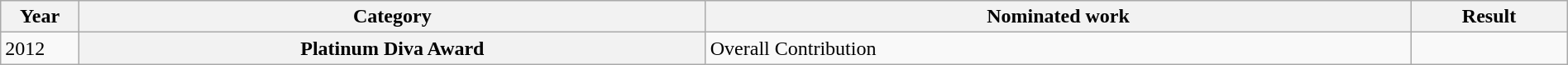<table class="wikitable sortable plainrowheaders" style="width:100%;">
<tr>
<th scope="col" style="width:5%;">Year</th>
<th scope="col" style="width:40%;">Category</th>
<th scope="col" style="width:45%;">Nominated work</th>
<th scope="col" style="width:10%;">Result</th>
</tr>
<tr>
<td>2012</td>
<th scope="row">Platinum Diva Award</th>
<td>Overall Contribution</td>
<td></td>
</tr>
</table>
